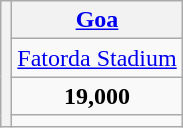<table class="wikitable" style="text-align:center">
<tr>
<th rowspan=4></th>
<th><a href='#'>Goa</a></th>
</tr>
<tr>
<td><a href='#'>Fatorda Stadium</a></td>
</tr>
<tr>
<td><strong>19,000</strong></td>
</tr>
<tr>
<td></td>
</tr>
</table>
